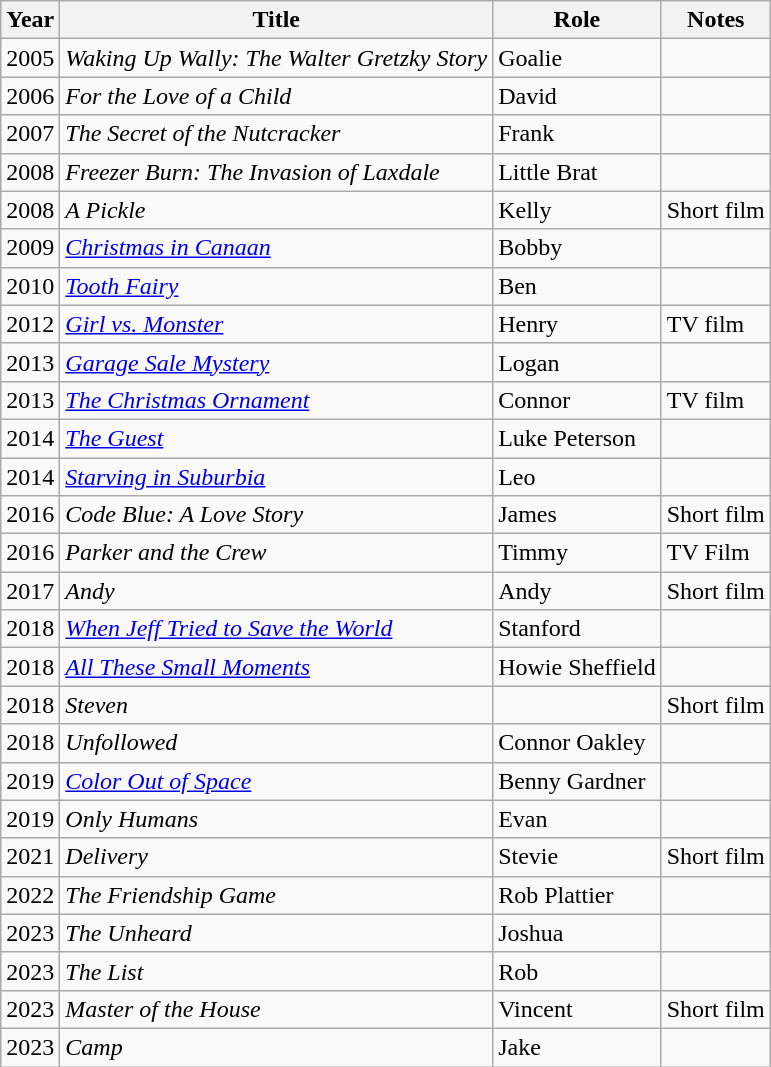<table class="wikitable sortable">
<tr>
<th>Year</th>
<th>Title</th>
<th>Role</th>
<th class="unsortable">Notes</th>
</tr>
<tr>
<td>2005</td>
<td><em>Waking Up Wally: The Walter Gretzky Story</em></td>
<td>Goalie</td>
<td></td>
</tr>
<tr>
<td>2006</td>
<td><em>For the Love of a Child</em></td>
<td>David</td>
<td></td>
</tr>
<tr>
<td>2007</td>
<td data-sort-value="Secret of the Nutcracker, The"><em>The Secret of the Nutcracker</em></td>
<td>Frank</td>
<td></td>
</tr>
<tr>
<td>2008</td>
<td><em>Freezer Burn: The Invasion of Laxdale</em></td>
<td>Little Brat</td>
<td></td>
</tr>
<tr>
<td>2008</td>
<td data-sort-value="Pickle, A"><em>A Pickle</em></td>
<td>Kelly</td>
<td>Short film</td>
</tr>
<tr>
<td>2009</td>
<td><em><a href='#'>Christmas in Canaan</a></em></td>
<td>Bobby</td>
<td></td>
</tr>
<tr>
<td>2010</td>
<td><em><a href='#'>Tooth Fairy</a></em></td>
<td>Ben</td>
<td></td>
</tr>
<tr>
<td>2012</td>
<td><em><a href='#'>Girl vs. Monster</a></em></td>
<td>Henry</td>
<td>TV film</td>
</tr>
<tr>
<td>2013</td>
<td><em><a href='#'>Garage Sale Mystery</a></em></td>
<td>Logan</td>
<td></td>
</tr>
<tr>
<td>2013</td>
<td data-sort-value="Christmas Ornament, The"><em><a href='#'>The Christmas Ornament</a></em></td>
<td>Connor</td>
<td>TV film</td>
</tr>
<tr>
<td>2014</td>
<td data-sort-value="Guest, The"><em><a href='#'>The Guest</a></em></td>
<td>Luke Peterson</td>
<td></td>
</tr>
<tr>
<td>2014</td>
<td><em><a href='#'>Starving in Suburbia</a></em></td>
<td>Leo</td>
<td></td>
</tr>
<tr>
<td>2016</td>
<td><em>Code Blue: A Love Story</em></td>
<td>James</td>
<td>Short film</td>
</tr>
<tr>
<td>2016</td>
<td><em>Parker and the Crew</em></td>
<td>Timmy</td>
<td>TV Film</td>
</tr>
<tr>
<td>2017</td>
<td><em>Andy</em></td>
<td>Andy</td>
<td>Short film</td>
</tr>
<tr>
<td>2018</td>
<td><em><a href='#'>When Jeff Tried to Save the World</a></em></td>
<td>Stanford</td>
<td></td>
</tr>
<tr>
<td>2018</td>
<td><em><a href='#'>All These Small Moments</a></em></td>
<td>Howie Sheffield</td>
<td></td>
</tr>
<tr>
<td>2018</td>
<td><em>Steven</em></td>
<td></td>
<td>Short film</td>
</tr>
<tr>
<td>2018</td>
<td><em>Unfollowed</em></td>
<td>Connor Oakley</td>
<td></td>
</tr>
<tr>
<td>2019</td>
<td><em><a href='#'>Color Out of Space</a></em></td>
<td>Benny Gardner</td>
<td></td>
</tr>
<tr>
<td>2019</td>
<td><em>Only Humans</em></td>
<td>Evan</td>
<td></td>
</tr>
<tr>
<td>2021</td>
<td><em>Delivery</em></td>
<td>Stevie</td>
<td>Short film</td>
</tr>
<tr>
<td>2022</td>
<td data-sort-value="Friendship Game, The"><em>The Friendship Game</em></td>
<td>Rob Plattier</td>
<td></td>
</tr>
<tr>
<td>2023</td>
<td data-sort-value="Unheard, The"><em>The Unheard</em></td>
<td>Joshua</td>
<td></td>
</tr>
<tr>
<td>2023</td>
<td data-sort-value="List, The"><em>The List</em></td>
<td>Rob</td>
<td></td>
</tr>
<tr>
<td>2023</td>
<td><em>Master of the House</em></td>
<td>Vincent</td>
<td>Short film</td>
</tr>
<tr>
<td>2023</td>
<td><em>Camp</em></td>
<td>Jake</td>
<td></td>
</tr>
</table>
